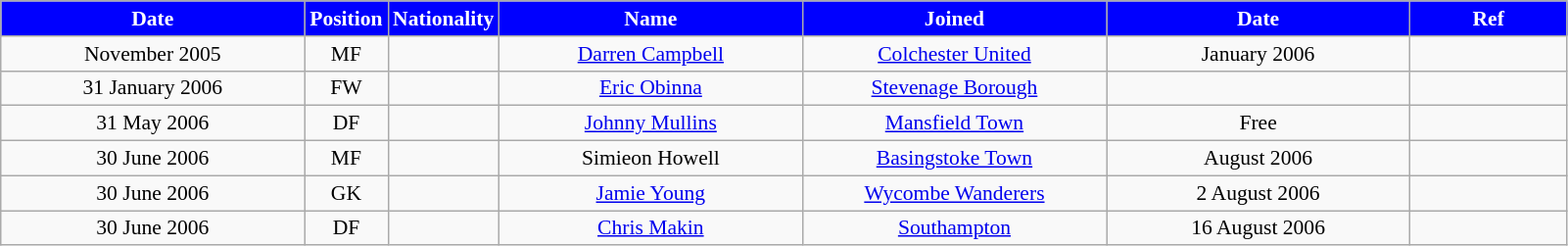<table class="wikitable"  style="text-align:center; font-size:90%; ">
<tr>
<th style="background:#00f; color:white; width:200px;">Date</th>
<th style="background:#00f; color:white; width:50px;">Position</th>
<th style="background:#00f; color:white; width:50px;">Nationality</th>
<th style="background:#00f; color:white; width:200px;">Name</th>
<th style="background:#00f; color:white; width:200px;">Joined</th>
<th style="background:#00f; color:white; width:200px;">Date</th>
<th style="background:#00f; color:white; width:100px;">Ref</th>
</tr>
<tr>
<td>November 2005</td>
<td>MF</td>
<td></td>
<td><a href='#'>Darren Campbell</a></td>
<td><a href='#'>Colchester United</a></td>
<td>January 2006</td>
<td></td>
</tr>
<tr>
<td>31 January 2006</td>
<td>FW</td>
<td></td>
<td><a href='#'>Eric Obinna</a></td>
<td><a href='#'>Stevenage Borough</a></td>
<td></td>
<td></td>
</tr>
<tr>
<td>31 May 2006</td>
<td>DF</td>
<td></td>
<td><a href='#'>Johnny Mullins</a></td>
<td><a href='#'>Mansfield Town</a></td>
<td>Free</td>
<td></td>
</tr>
<tr>
<td>30 June 2006</td>
<td>MF</td>
<td></td>
<td>Simieon Howell</td>
<td><a href='#'>Basingstoke Town</a></td>
<td>August 2006</td>
<td></td>
</tr>
<tr>
<td>30 June 2006</td>
<td>GK</td>
<td></td>
<td><a href='#'>Jamie Young</a></td>
<td><a href='#'>Wycombe Wanderers</a></td>
<td>2 August 2006</td>
<td></td>
</tr>
<tr>
<td>30 June 2006</td>
<td>DF</td>
<td></td>
<td><a href='#'>Chris Makin</a></td>
<td><a href='#'>Southampton</a></td>
<td>16 August 2006</td>
<td></td>
</tr>
</table>
